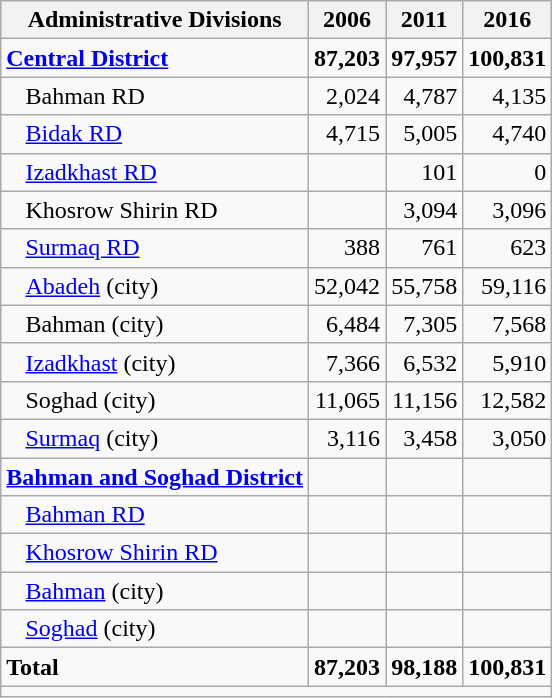<table class="wikitable">
<tr>
<th>Administrative Divisions</th>
<th>2006</th>
<th>2011</th>
<th>2016</th>
</tr>
<tr>
<td><strong><a href='#'>Central District</a></strong></td>
<td style="text-align: right;"><strong>87,203</strong></td>
<td style="text-align: right;"><strong>97,957</strong></td>
<td style="text-align: right;"><strong>100,831</strong></td>
</tr>
<tr>
<td style="padding-left: 1em;">Bahman RD</td>
<td style="text-align: right;">2,024</td>
<td style="text-align: right;">4,787</td>
<td style="text-align: right;">4,135</td>
</tr>
<tr>
<td style="padding-left: 1em;"><a href='#'>Bidak RD</a></td>
<td style="text-align: right;">4,715</td>
<td style="text-align: right;">5,005</td>
<td style="text-align: right;">4,740</td>
</tr>
<tr>
<td style="padding-left: 1em;"><a href='#'>Izadkhast RD</a></td>
<td style="text-align: right;"></td>
<td style="text-align: right;">101</td>
<td style="text-align: right;">0</td>
</tr>
<tr>
<td style="padding-left: 1em;">Khosrow Shirin RD</td>
<td style="text-align: right;"></td>
<td style="text-align: right;">3,094</td>
<td style="text-align: right;">3,096</td>
</tr>
<tr>
<td style="padding-left: 1em;"><a href='#'>Surmaq RD</a></td>
<td style="text-align: right;">388</td>
<td style="text-align: right;">761</td>
<td style="text-align: right;">623</td>
</tr>
<tr>
<td style="padding-left: 1em;"><a href='#'>Abadeh</a> (city)</td>
<td style="text-align: right;">52,042</td>
<td style="text-align: right;">55,758</td>
<td style="text-align: right;">59,116</td>
</tr>
<tr>
<td style="padding-left: 1em;">Bahman (city)</td>
<td style="text-align: right;">6,484</td>
<td style="text-align: right;">7,305</td>
<td style="text-align: right;">7,568</td>
</tr>
<tr>
<td style="padding-left: 1em;"><a href='#'>Izadkhast</a> (city)</td>
<td style="text-align: right;">7,366</td>
<td style="text-align: right;">6,532</td>
<td style="text-align: right;">5,910</td>
</tr>
<tr>
<td style="padding-left: 1em;">Soghad (city)</td>
<td style="text-align: right;">11,065</td>
<td style="text-align: right;">11,156</td>
<td style="text-align: right;">12,582</td>
</tr>
<tr>
<td style="padding-left: 1em;"><a href='#'>Surmaq</a> (city)</td>
<td style="text-align: right;">3,116</td>
<td style="text-align: right;">3,458</td>
<td style="text-align: right;">3,050</td>
</tr>
<tr>
<td><strong><a href='#'>Bahman and Soghad District</a></strong></td>
<td style="text-align: right;"></td>
<td style="text-align: right;"></td>
<td style="text-align: right;"></td>
</tr>
<tr>
<td style="padding-left: 1em;"><a href='#'>Bahman RD</a></td>
<td style="text-align: right;"></td>
<td style="text-align: right;"></td>
<td style="text-align: right;"></td>
</tr>
<tr>
<td style="padding-left: 1em;"><a href='#'>Khosrow Shirin RD</a></td>
<td style="text-align: right;"></td>
<td style="text-align: right;"></td>
<td style="text-align: right;"></td>
</tr>
<tr>
<td style="padding-left: 1em;"><a href='#'>Bahman</a> (city)</td>
<td style="text-align: right;"></td>
<td style="text-align: right;"></td>
<td style="text-align: right;"></td>
</tr>
<tr>
<td style="padding-left: 1em;"><a href='#'>Soghad</a> (city)</td>
<td style="text-align: right;"></td>
<td style="text-align: right;"></td>
<td style="text-align: right;"></td>
</tr>
<tr>
<td><strong>Total</strong></td>
<td style="text-align: right;"><strong>87,203</strong></td>
<td style="text-align: right;"><strong>98,188</strong></td>
<td style="text-align: right;"><strong>100,831</strong></td>
</tr>
<tr>
<td colspan=4></td>
</tr>
</table>
